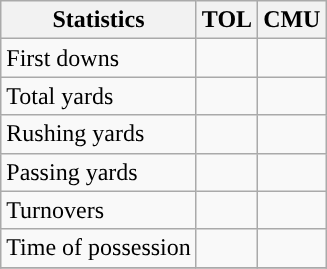<table class="wikitable">
<tr>
<th>Statistics</th>
<th>TOL</th>
<th>CMU</th>
</tr>
<tr>
<td>First downs</td>
<td></td>
<td></td>
</tr>
<tr>
<td>Total yards</td>
<td></td>
<td></td>
</tr>
<tr>
<td>Rushing yards</td>
<td></td>
<td></td>
</tr>
<tr>
<td>Passing yards</td>
<td></td>
<td></td>
</tr>
<tr>
<td>Turnovers</td>
<td></td>
<td></td>
</tr>
<tr>
<td>Time of possession</td>
<td></td>
<td></td>
</tr>
<tr>
</tr>
</table>
